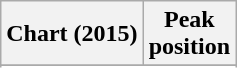<table class="wikitable sortable">
<tr>
<th>Chart (2015)</th>
<th>Peak <br> position</th>
</tr>
<tr>
</tr>
<tr>
</tr>
<tr>
</tr>
<tr>
</tr>
<tr>
</tr>
</table>
